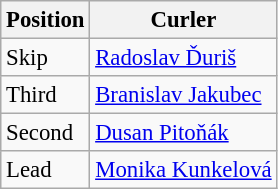<table class="wikitable sortable" style="font-size:95%;">
<tr>
<th>Position</th>
<th>Curler</th>
</tr>
<tr>
<td>Skip</td>
<td><a href='#'>Radoslav Ďuriš</a></td>
</tr>
<tr>
<td>Third</td>
<td><a href='#'>Branislav Jakubec</a></td>
</tr>
<tr>
<td>Second</td>
<td><a href='#'>Dusan Pitoňák</a></td>
</tr>
<tr>
<td>Lead</td>
<td><a href='#'>Monika Kunkelová</a></td>
</tr>
</table>
